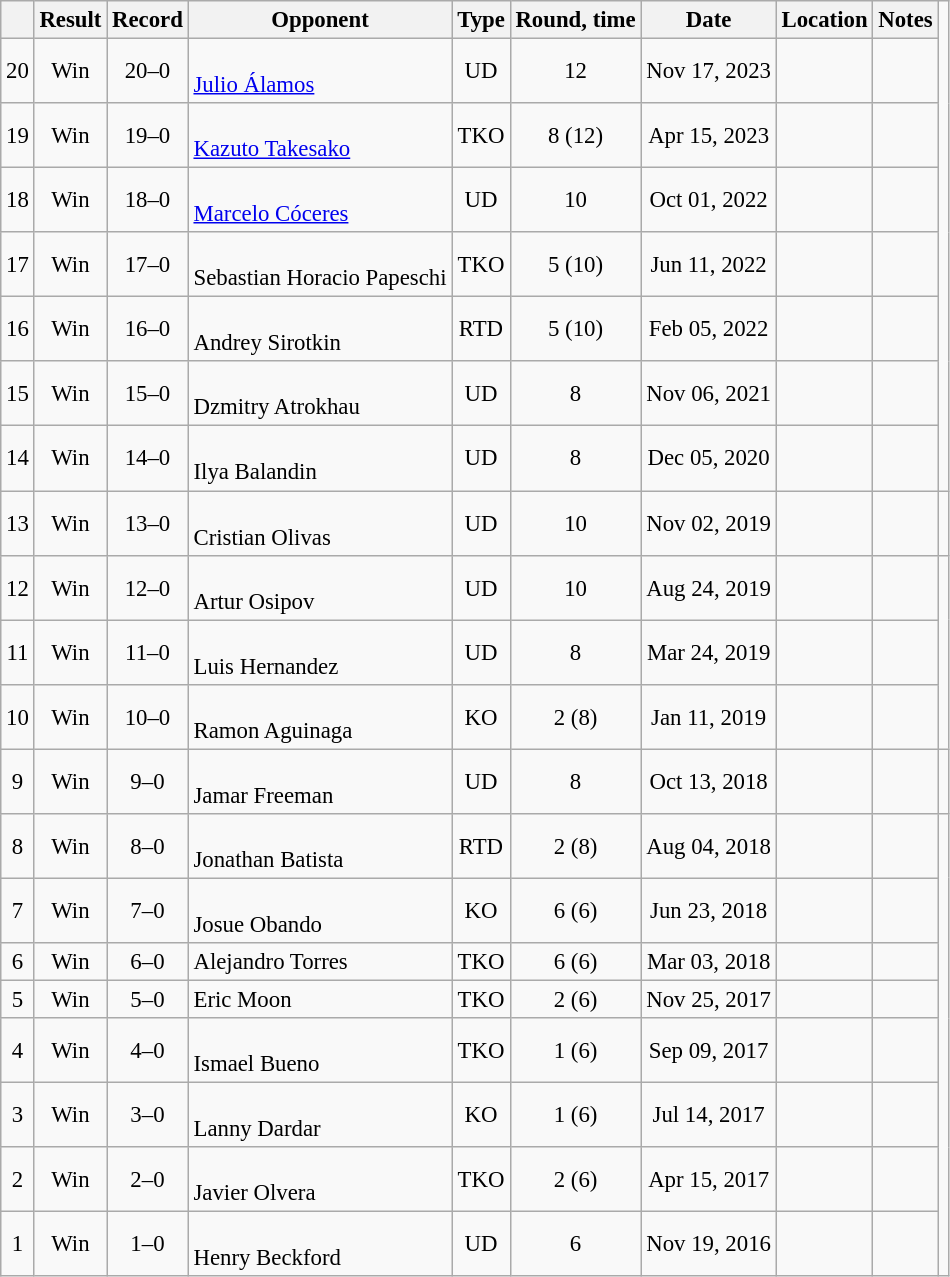<table class="wikitable" style="text-align:center; font-size:95%">
<tr>
<th></th>
<th>Result</th>
<th>Record</th>
<th>Opponent</th>
<th>Type</th>
<th>Round, time</th>
<th>Date</th>
<th>Location</th>
<th>Notes</th>
</tr>
<tr>
<td>20</td>
<td> Win</td>
<td>20–0</td>
<td style="text-align:left;"><br><a href='#'>Julio Álamos</a></td>
<td>UD</td>
<td>12</td>
<td>Nov 17, 2023</td>
<td style="text-align:left;"><br></td>
<td></td>
</tr>
<tr>
<td>19</td>
<td> Win</td>
<td>19–0</td>
<td style="text-align:left;"><br><a href='#'>Kazuto Takesako</a></td>
<td>TKO</td>
<td>8 (12) </td>
<td>Apr 15, 2023</td>
<td style="text-align:left;"><br></td>
<td style="text-align:left;"></td>
</tr>
<tr>
<td>18</td>
<td> Win</td>
<td>18–0</td>
<td style="text-align:left;"><br><a href='#'>Marcelo Cóceres</a></td>
<td>UD</td>
<td>10</td>
<td>Oct 01, 2022</td>
<td style="text-align:left;"><br></td>
<td style="text-align:left;"></td>
</tr>
<tr>
<td>17</td>
<td> Win</td>
<td>17–0</td>
<td style="text-align:left;"><br>Sebastian Horacio Papeschi</td>
<td>TKO</td>
<td>5 (10) </td>
<td>Jun 11, 2022</td>
<td style="text-align:left;"><br></td>
<td style="text-align:left;"></td>
</tr>
<tr>
<td>16</td>
<td>Win</td>
<td>16–0</td>
<td style="text-align:left;"><br>Andrey Sirotkin</td>
<td>RTD</td>
<td>5 (10)</td>
<td>Feb 05, 2022</td>
<td style="text-align:left;"><br></td>
<td style="text-align:left;"></td>
</tr>
<tr>
<td>15</td>
<td> Win</td>
<td>15–0</td>
<td style="text-align:left;"><br>Dzmitry Atrokhau</td>
<td>UD</td>
<td>8</td>
<td>Nov 06, 2021</td>
<td style="text-align:left;"><br></td>
<td></td>
</tr>
<tr>
<td>14</td>
<td> Win</td>
<td>14–0</td>
<td style="text-align:left;"><br>Ilya Balandin</td>
<td>UD</td>
<td>8</td>
<td>Dec 05, 2020</td>
<td style="text-align:left;"><br></td>
<td></td>
</tr>
<tr>
<td>13</td>
<td>Win</td>
<td>13–0</td>
<td style="text-align:left;"><br>Cristian Olivas</td>
<td>UD</td>
<td>10</td>
<td>Nov 02, 2019</td>
<td style="text-align:left;"> </td>
<td style="text-align:left;"></td>
<td></td>
</tr>
<tr>
<td>12</td>
<td>Win</td>
<td>12–0</td>
<td style="text-align:left;"><br>Artur Osipov</td>
<td>UD</td>
<td>10</td>
<td>Aug 24, 2019</td>
<td style="text-align:left;"> </td>
<td></td>
</tr>
<tr>
<td>11</td>
<td>Win</td>
<td>11–0</td>
<td style="text-align:left;"><br>Luis Hernandez</td>
<td>UD</td>
<td>8</td>
<td>Mar 24, 2019</td>
<td style="text-align:left;"> </td>
<td></td>
</tr>
<tr>
<td>10</td>
<td>Win</td>
<td>10–0</td>
<td style="text-align:left;"><br>Ramon Aguinaga</td>
<td>KO</td>
<td>2 (8) </td>
<td>Jan 11, 2019</td>
<td style="text-align:left;"> </td>
<td></td>
</tr>
<tr>
<td>9</td>
<td>Win</td>
<td>9–0</td>
<td style="text-align:left;"><br>Jamar Freeman</td>
<td>UD</td>
<td>8</td>
<td>Oct 13, 2018</td>
<td style="text-align:left;"> </td>
<td style="text-align:left;"></td>
<td></td>
</tr>
<tr>
<td>8</td>
<td>Win</td>
<td>8–0</td>
<td style="text-align:left;"><br>Jonathan Batista</td>
<td>RTD</td>
<td>2 (8) </td>
<td>Aug 04, 2018</td>
<td style="text-align:left;"> </td>
<td></td>
</tr>
<tr>
<td>7</td>
<td>Win</td>
<td>7–0</td>
<td style="text-align:left;"><br>Josue Obando</td>
<td>KO</td>
<td>6 (6) </td>
<td>Jun 23, 2018</td>
<td style="text-align:left;"> </td>
<td></td>
</tr>
<tr>
<td>6</td>
<td>Win</td>
<td>6–0</td>
<td style="text-align:left;"> Alejandro Torres</td>
<td>TKO</td>
<td>6 (6)</td>
<td>Mar 03, 2018</td>
<td style="text-align:left;"> </td>
<td></td>
</tr>
<tr>
<td>5</td>
<td>Win</td>
<td>5–0</td>
<td style="text-align:left;"> Eric Moon</td>
<td>TKO</td>
<td>2 (6)</td>
<td>Nov 25, 2017</td>
<td style="text-align:left;"> </td>
<td></td>
</tr>
<tr>
<td>4</td>
<td>Win</td>
<td>4–0</td>
<td style="text-align:left;"><br>Ismael Bueno</td>
<td>TKO</td>
<td>1 (6) </td>
<td>Sep 09, 2017</td>
<td style="text-align:left;"> </td>
<td></td>
</tr>
<tr>
<td>3</td>
<td>Win</td>
<td>3–0</td>
<td style="text-align:left;"><br>Lanny Dardar</td>
<td>KO</td>
<td>1 (6) </td>
<td>Jul 14, 2017</td>
<td style="text-align:left;"> </td>
<td></td>
</tr>
<tr>
<td>2</td>
<td>Win</td>
<td>2–0</td>
<td style="text-align:left;"><br>Javier Olvera</td>
<td>TKO</td>
<td>2 (6) </td>
<td>Apr 15, 2017</td>
<td style="text-align:left;"> </td>
<td></td>
</tr>
<tr>
<td>1</td>
<td>Win</td>
<td>1–0</td>
<td style="text-align:left;"><br>Henry Beckford</td>
<td>UD</td>
<td>6</td>
<td>Nov 19, 2016</td>
<td style="text-align:left;"> </td>
<td style="text-align:left;"></td>
</tr>
</table>
